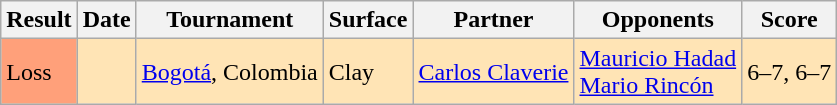<table class="sortable wikitable">
<tr>
<th>Result</th>
<th>Date</th>
<th>Tournament</th>
<th>Surface</th>
<th>Partner</th>
<th>Opponents</th>
<th class="unsortable">Score</th>
</tr>
<tr style="background:moccasin;">
<td bgcolor=FFA07A>Loss</td>
<td></td>
<td><a href='#'>Bogotá</a>, Colombia</td>
<td>Clay</td>
<td> <a href='#'>Carlos Claverie</a></td>
<td> <a href='#'>Mauricio Hadad</a><br> <a href='#'>Mario Rincón</a></td>
<td>6–7, 6–7</td>
</tr>
</table>
